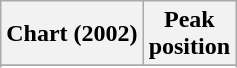<table class="wikitable sortable plainrowheaders" style="text-align:center">
<tr>
<th scope="col">Chart (2002)</th>
<th scope="col">Peak<br>position</th>
</tr>
<tr>
</tr>
<tr>
</tr>
</table>
